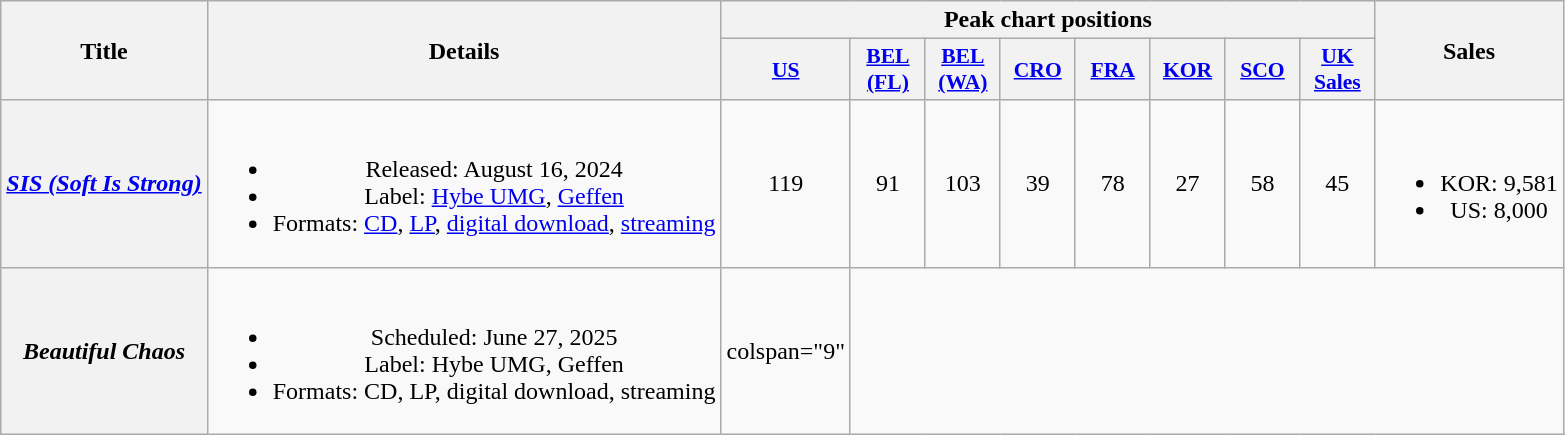<table class="wikitable plainrowheaders" style="text-align:center">
<tr>
<th scope="col" rowspan="2">Title</th>
<th scope="col" rowspan="2">Details</th>
<th scope="col" colspan="8">Peak chart positions</th>
<th scope="col" rowspan="2">Sales</th>
</tr>
<tr>
<th scope="col" style="font-size:90%; width:3em"><a href='#'>US</a><br></th>
<th scope="col" style="font-size:90%; width:3em"><a href='#'>BEL<br>(FL)</a><br></th>
<th scope="col" style="font-size:90%; width:3em"><a href='#'>BEL<br>(WA)</a><br></th>
<th scope="col" style="font-size:90%; width:3em"><a href='#'>CRO</a><br></th>
<th scope="col" style="font-size:90%; width:3em"><a href='#'>FRA</a><br></th>
<th scope="col" style="font-size:90%; width:3em"><a href='#'>KOR</a><br></th>
<th scope="col" style="font-size:90%; width:3em"><a href='#'>SCO</a><br></th>
<th scope="col" style="font-size:90%; width:3em"><a href='#'>UK<br>Sales</a><br></th>
</tr>
<tr>
<th scope="row"><em><a href='#'>SIS (Soft Is Strong)</a></em></th>
<td><br><ul><li>Released: August 16, 2024</li><li>Label: <a href='#'>Hybe UMG</a>, <a href='#'>Geffen</a></li><li>Formats: <a href='#'>CD</a>, <a href='#'>LP</a>, <a href='#'>digital download</a>, <a href='#'>streaming</a></li></ul></td>
<td>119</td>
<td>91</td>
<td>103</td>
<td>39</td>
<td>78</td>
<td>27</td>
<td>58</td>
<td>45</td>
<td><br><ul><li>KOR: 9,581</li><li>US: 8,000</li></ul></td>
</tr>
<tr>
<th scope="row"><em>Beautiful Chaos</em></th>
<td><br><ul><li>Scheduled: June 27, 2025</li><li>Label: Hybe UMG, Geffen</li><li>Formats: CD, LP, digital download, streaming</li></ul></td>
<td>colspan="9" </td>
</tr>
</table>
